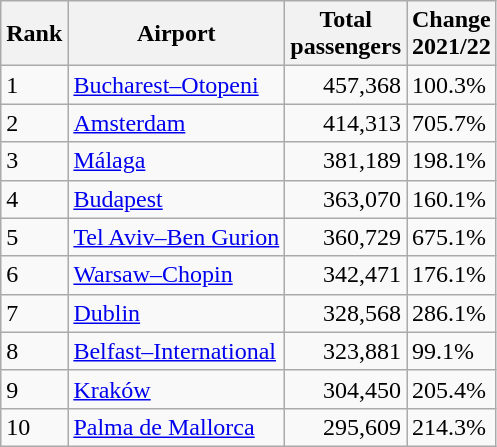<table class="wikitable sortable">
<tr>
<th>Rank</th>
<th>Airport</th>
<th>Total<br>passengers</th>
<th>Change<br>2021/22</th>
</tr>
<tr>
<td>1</td>
<td><a href='#'>Bucharest–Otopeni</a></td>
<td align="right">457,368</td>
<td> 100.3%</td>
</tr>
<tr>
<td>2</td>
<td><a href='#'>Amsterdam</a></td>
<td align='right'>414,313</td>
<td> 705.7%</td>
</tr>
<tr>
<td>3</td>
<td><a href='#'>Málaga</a></td>
<td align='right'>381,189</td>
<td> 198.1%</td>
</tr>
<tr>
<td>4</td>
<td><a href='#'>Budapest</a></td>
<td align='right'>363,070</td>
<td> 160.1%</td>
</tr>
<tr>
<td>5</td>
<td><a href='#'>Tel Aviv–Ben Gurion</a></td>
<td align='right'>360,729</td>
<td> 675.1%</td>
</tr>
<tr>
<td>6</td>
<td><a href='#'>Warsaw–Chopin</a></td>
<td align='right'>342,471</td>
<td> 176.1%</td>
</tr>
<tr>
<td>7</td>
<td><a href='#'>Dublin</a></td>
<td align='right'>328,568</td>
<td> 286.1%</td>
</tr>
<tr>
<td>8</td>
<td><a href='#'>Belfast–International</a></td>
<td align='right'>323,881</td>
<td> 99.1%</td>
</tr>
<tr>
<td>9</td>
<td><a href='#'>Kraków</a></td>
<td align='right'>304,450</td>
<td> 205.4%</td>
</tr>
<tr>
<td>10</td>
<td><a href='#'>Palma de Mallorca</a></td>
<td align='right'>295,609</td>
<td> 214.3%</td>
</tr>
</table>
